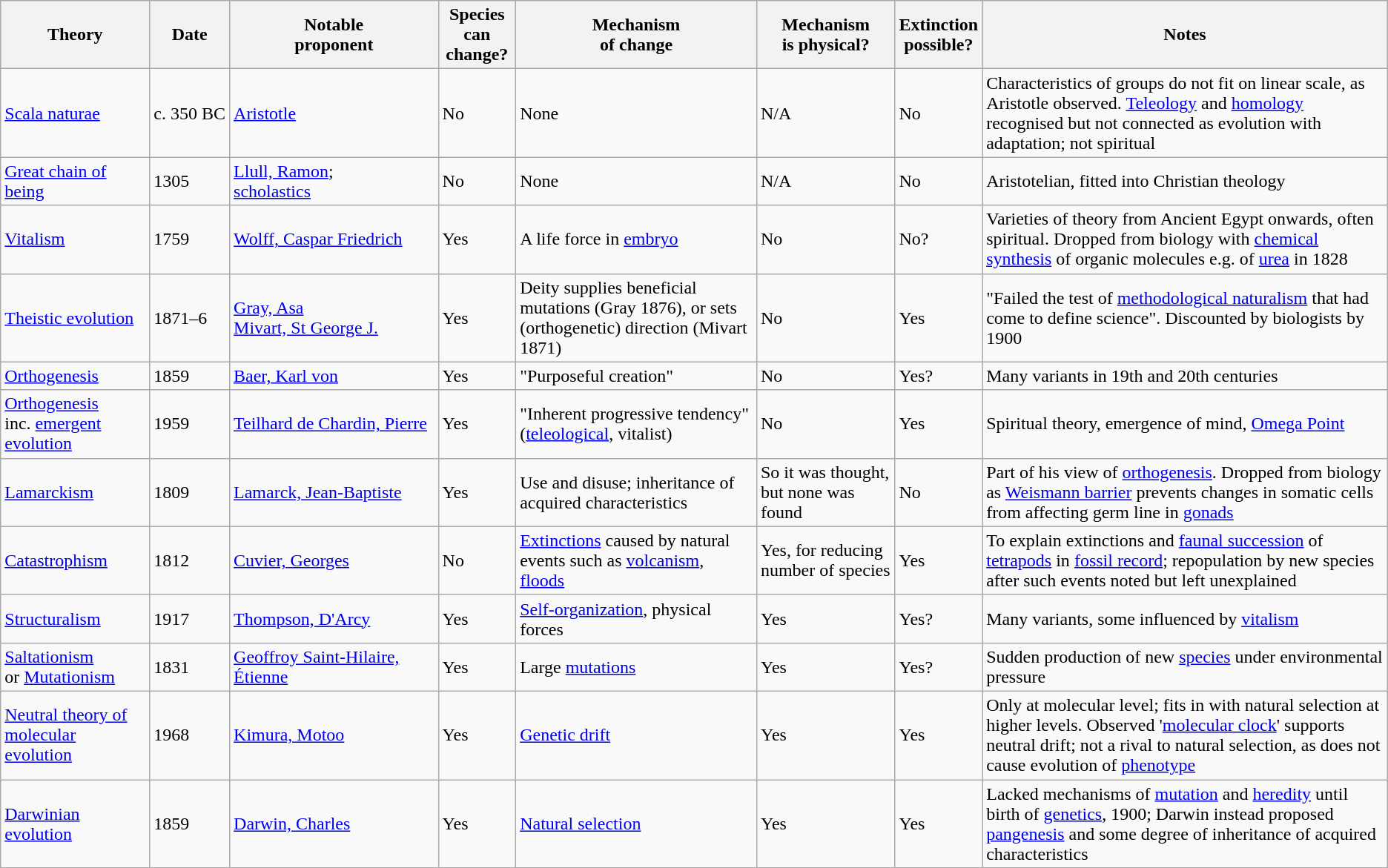<table class="wikitable sortable">
<tr>
<th>Theory</th>
<th data-sort-type="number">Date</th>
<th>Notable<br>proponent</th>
<th>Species<br>can change?</th>
<th>Mechanism<br>of change</th>
<th>Mechanism<br>is physical?</th>
<th>Extinction<br>possible?</th>
<th>Notes</th>
</tr>
<tr>
<td><a href='#'>Scala naturae</a></td>
<td>c. 350 BC</td>
<td><a href='#'>Aristotle</a></td>
<td>No</td>
<td>None</td>
<td>N/A</td>
<td>No</td>
<td>Characteristics of groups do not fit on linear scale, as Aristotle observed. <a href='#'>Teleology</a> and <a href='#'>homology</a> recognised but not connected as evolution with adaptation; not spiritual</td>
</tr>
<tr>
<td><a href='#'>Great chain of being</a></td>
<td>1305</td>
<td><a href='#'>Llull, Ramon</a>;<br><a href='#'>scholastics</a></td>
<td>No</td>
<td>None</td>
<td>N/A</td>
<td>No</td>
<td>Aristotelian, fitted into Christian theology</td>
</tr>
<tr>
<td><a href='#'>Vitalism</a></td>
<td>1759</td>
<td><a href='#'>Wolff, Caspar Friedrich</a></td>
<td>Yes</td>
<td>A life force in <a href='#'>embryo</a></td>
<td>No</td>
<td>No?</td>
<td>Varieties of theory from Ancient Egypt onwards, often spiritual. Dropped from biology with <a href='#'>chemical synthesis</a> of organic molecules e.g. of <a href='#'>urea</a> in 1828</td>
</tr>
<tr>
<td><a href='#'>Theistic evolution</a></td>
<td>1871–6</td>
<td><a href='#'>Gray, Asa</a><br><a href='#'>Mivart, St George J.</a></td>
<td>Yes</td>
<td>Deity supplies beneficial mutations (Gray 1876), or sets (orthogenetic) direction (Mivart 1871)</td>
<td>No</td>
<td>Yes</td>
<td>"Failed the test of <a href='#'>methodological naturalism</a> that had come to define science". Discounted by biologists by 1900</td>
</tr>
<tr>
<td><a href='#'>Orthogenesis</a></td>
<td>1859</td>
<td><a href='#'>Baer, Karl von</a></td>
<td>Yes</td>
<td>"Purposeful creation"</td>
<td>No</td>
<td>Yes?</td>
<td>Many variants in 19th and 20th centuries</td>
</tr>
<tr>
<td><a href='#'>Orthogenesis</a><br>inc. <a href='#'>emergent evolution</a></td>
<td>1959</td>
<td><a href='#'>Teilhard de Chardin, Pierre</a></td>
<td>Yes</td>
<td>"Inherent progressive tendency" (<a href='#'>teleological</a>, vitalist)</td>
<td>No</td>
<td>Yes</td>
<td>Spiritual theory, emergence of mind, <a href='#'>Omega Point</a></td>
</tr>
<tr>
<td><a href='#'>Lamarckism</a></td>
<td>1809</td>
<td><a href='#'>Lamarck, Jean-Baptiste</a></td>
<td>Yes</td>
<td>Use and disuse; inheritance of acquired characteristics</td>
<td>So it was thought, but none was found</td>
<td>No</td>
<td>Part of his view of <a href='#'>orthogenesis</a>. Dropped from biology as <a href='#'>Weismann barrier</a> prevents changes in somatic cells from affecting germ line in <a href='#'>gonads</a></td>
</tr>
<tr>
<td><a href='#'>Catastrophism</a></td>
<td>1812</td>
<td><a href='#'>Cuvier, Georges</a></td>
<td>No</td>
<td><a href='#'>Extinctions</a> caused by natural events such as <a href='#'>volcanism</a>, <a href='#'>floods</a></td>
<td>Yes, for reducing number of species</td>
<td>Yes</td>
<td>To explain extinctions and <a href='#'>faunal succession</a> of <a href='#'>tetrapods</a> in <a href='#'>fossil record</a>; repopulation by new species after such events noted but left unexplained</td>
</tr>
<tr>
<td><a href='#'>Structuralism</a></td>
<td>1917</td>
<td><a href='#'>Thompson, D'Arcy</a></td>
<td>Yes</td>
<td><a href='#'>Self-organization</a>, physical forces</td>
<td>Yes</td>
<td>Yes?</td>
<td>Many variants, some influenced by <a href='#'>vitalism</a></td>
</tr>
<tr>
<td><a href='#'>Saltationism</a><br>or <a href='#'>Mutationism</a></td>
<td>1831</td>
<td><a href='#'>Geoffroy Saint-Hilaire, Étienne</a></td>
<td>Yes</td>
<td>Large <a href='#'>mutations</a></td>
<td>Yes</td>
<td>Yes?</td>
<td>Sudden production of new <a href='#'>species</a> under environmental pressure</td>
</tr>
<tr>
<td><a href='#'>Neutral theory of molecular evolution</a></td>
<td>1968</td>
<td><a href='#'>Kimura, Motoo</a></td>
<td>Yes</td>
<td><a href='#'>Genetic drift</a></td>
<td>Yes</td>
<td>Yes</td>
<td>Only at molecular level; fits in with natural selection at higher levels. Observed '<a href='#'>molecular clock</a>' supports neutral drift; not a rival to natural selection, as does not cause evolution of <a href='#'>phenotype</a></td>
</tr>
<tr>
<td><a href='#'>Darwinian evolution</a><br></td>
<td>1859</td>
<td><a href='#'>Darwin, Charles</a></td>
<td>Yes</td>
<td><a href='#'>Natural selection</a></td>
<td>Yes</td>
<td>Yes</td>
<td>Lacked mechanisms of <a href='#'>mutation</a> and <a href='#'>heredity</a> until birth of <a href='#'>genetics</a>, 1900; Darwin instead proposed <a href='#'>pangenesis</a> and some degree of inheritance of acquired characteristics</td>
</tr>
</table>
